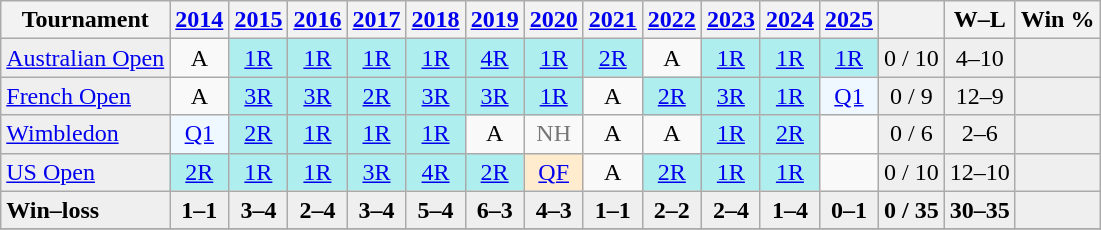<table class="wikitable" style="text-align:center">
<tr>
<th>Tournament</th>
<th><a href='#'>2014</a></th>
<th><a href='#'>2015</a></th>
<th><a href='#'>2016</a></th>
<th><a href='#'>2017</a></th>
<th><a href='#'>2018</a></th>
<th><a href='#'>2019</a></th>
<th><a href='#'>2020</a></th>
<th><a href='#'>2021</a></th>
<th><a href='#'>2022</a></th>
<th><a href='#'>2023</a></th>
<th><a href='#'>2024</a></th>
<th><a href='#'>2025</a></th>
<th></th>
<th>W–L</th>
<th>Win %</th>
</tr>
<tr>
<td style="background:#efefef" align="left"><a href='#'>Australian Open</a></td>
<td>A</td>
<td style=background:#afeeee><a href='#'>1R</a></td>
<td style=background:#afeeee><a href='#'>1R</a></td>
<td style=background:#afeeee><a href='#'>1R</a></td>
<td style=background:#afeeee><a href='#'>1R</a></td>
<td style=background:#afeeee><a href='#'>4R</a></td>
<td style=background:#afeeee><a href='#'>1R</a></td>
<td style=background:#afeeee><a href='#'>2R</a></td>
<td>A</td>
<td style=background:#afeeee><a href='#'>1R</a></td>
<td style=background:#afeeee><a href='#'>1R</a></td>
<td style=background:#afeeee><a href='#'>1R</a></td>
<td bgcolor=efefef>0 / 10</td>
<td bgcolor=efefef>4–10</td>
<td bgcolor=efefef></td>
</tr>
<tr>
<td style="background:#efefef" align="left"><a href='#'>French Open</a></td>
<td>A</td>
<td style=background:#afeeee><a href='#'>3R</a></td>
<td style=background:#afeeee><a href='#'>3R</a></td>
<td style=background:#afeeee><a href='#'>2R</a></td>
<td style=background:#afeeee><a href='#'>3R</a></td>
<td style=background:#afeeee><a href='#'>3R</a></td>
<td style=background:#afeeee><a href='#'>1R</a></td>
<td>A</td>
<td style=background:#afeeee><a href='#'>2R</a></td>
<td style=background:#afeeee><a href='#'>3R</a></td>
<td style=background:#afeeee><a href='#'>1R</a></td>
<td style=background:#f0f8ff><a href='#'>Q1</a></td>
<td bgcolor=efefef>0 / 9</td>
<td bgcolor=efefef>12–9</td>
<td bgcolor=efefef></td>
</tr>
<tr>
<td style="background:#efefef" align="left"><a href='#'>Wimbledon</a></td>
<td style=background:#f0f8ff><a href='#'>Q1</a></td>
<td style=background:#afeeee><a href='#'>2R</a></td>
<td style=background:#afeeee><a href='#'>1R</a></td>
<td style=background:#afeeee><a href='#'>1R</a></td>
<td style=background:#afeeee><a href='#'>1R</a></td>
<td>A</td>
<td style=color:#767676>NH</td>
<td>A</td>
<td>A</td>
<td style=background:#afeeee><a href='#'>1R</a></td>
<td style=background:#afeeee><a href='#'>2R</a></td>
<td></td>
<td bgcolor=efefef>0 / 6</td>
<td bgcolor=efefef>2–6</td>
<td bgcolor=efefef></td>
</tr>
<tr>
<td style="background:#efefef" align="left"><a href='#'>US Open</a></td>
<td style=background:#afeeee><a href='#'>2R</a></td>
<td style=background:#afeeee><a href='#'>1R</a></td>
<td style=background:#afeeee><a href='#'>1R</a></td>
<td style=background:#afeeee><a href='#'>3R</a></td>
<td style=background:#afeeee><a href='#'>4R</a></td>
<td style=background:#afeeee><a href='#'>2R</a></td>
<td style=background:#ffebcd><a href='#'>QF</a></td>
<td>A</td>
<td style=background:#afeeee><a href='#'>2R</a></td>
<td style=background:#afeeee><a href='#'>1R</a></td>
<td style=background:#afeeee><a href='#'>1R</a></td>
<td></td>
<td bgcolor=efefef>0 / 10</td>
<td bgcolor=efefef>12–10</td>
<td bgcolor=efefef></td>
</tr>
<tr style="font-weight:bold; background:#efefef;">
<td style="text-align:left">Win–loss</td>
<td>1–1</td>
<td>3–4</td>
<td>2–4</td>
<td>3–4</td>
<td>5–4</td>
<td>6–3</td>
<td>4–3</td>
<td>1–1</td>
<td>2–2</td>
<td>2–4</td>
<td>1–4</td>
<td>0–1</td>
<td>0 / 35</td>
<td>30–35</td>
<td></td>
</tr>
<tr>
</tr>
</table>
